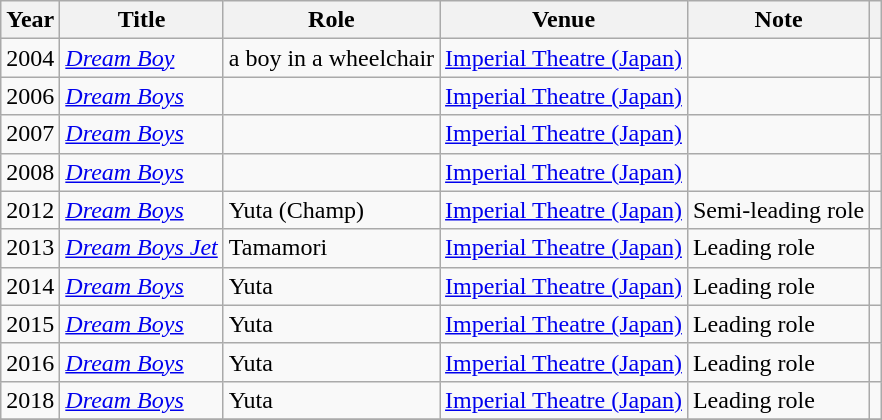<table class="wikitable plainrowheaders">
<tr>
<th scope="col">Year</th>
<th scope="col">Title</th>
<th scope="col">Role</th>
<th scope="col">Venue</th>
<th scope="col">Note</th>
<th scope="col"></th>
</tr>
<tr>
<td>2004</td>
<td><em><a href='#'>Dream Boy</a></em></td>
<td>a boy in a wheelchair</td>
<td><a href='#'>Imperial Theatre (Japan)</a></td>
<td></td>
<td></td>
</tr>
<tr>
<td>2006</td>
<td><em><a href='#'>Dream Boys</a></em></td>
<td></td>
<td><a href='#'>Imperial Theatre (Japan)</a></td>
<td></td>
<td></td>
</tr>
<tr>
<td>2007</td>
<td><em><a href='#'>Dream Boys</a></em></td>
<td></td>
<td><a href='#'>Imperial Theatre (Japan)</a></td>
<td></td>
<td></td>
</tr>
<tr>
<td>2008</td>
<td><em><a href='#'>Dream Boys</a></em></td>
<td></td>
<td><a href='#'>Imperial Theatre (Japan)</a></td>
<td></td>
<td></td>
</tr>
<tr>
<td>2012</td>
<td><em><a href='#'>Dream Boys</a></em></td>
<td>Yuta (Champ)</td>
<td><a href='#'>Imperial Theatre (Japan)</a></td>
<td>Semi-leading role</td>
<td></td>
</tr>
<tr>
<td>2013</td>
<td><em><a href='#'>Dream Boys Jet</a></em></td>
<td>Tamamori</td>
<td><a href='#'>Imperial Theatre (Japan)</a></td>
<td>Leading role</td>
<td></td>
</tr>
<tr>
<td>2014</td>
<td><em><a href='#'>Dream Boys</a></em></td>
<td>Yuta</td>
<td><a href='#'>Imperial Theatre (Japan)</a></td>
<td>Leading role</td>
<td></td>
</tr>
<tr>
<td>2015</td>
<td><em><a href='#'>Dream Boys</a></em></td>
<td>Yuta</td>
<td><a href='#'>Imperial Theatre (Japan)</a></td>
<td>Leading role</td>
<td></td>
</tr>
<tr>
<td>2016</td>
<td><em><a href='#'>Dream Boys</a></em></td>
<td>Yuta</td>
<td><a href='#'>Imperial Theatre (Japan)</a></td>
<td>Leading role</td>
<td></td>
</tr>
<tr>
<td>2018</td>
<td><em><a href='#'>Dream Boys</a></em></td>
<td>Yuta</td>
<td><a href='#'>Imperial Theatre (Japan)</a></td>
<td>Leading role</td>
<td></td>
</tr>
<tr>
</tr>
</table>
